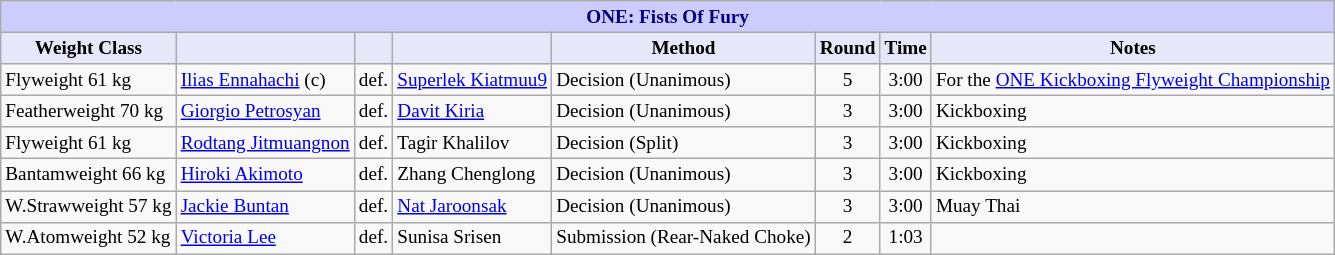<table class="wikitable" style="font-size: 80%;">
<tr>
<th colspan="8" style="background-color: #ccf; color: #000080; text-align: center;"><strong>ONE: Fists Of Fury</strong></th>
</tr>
<tr>
<th colspan="1" style="background-color: #E6E8FA; color: #000000; text-align: center;">Weight Class</th>
<th colspan="1" style="background-color: #E6E8FA; color: #000000; text-align: center;"></th>
<th colspan="1" style="background-color: #E6E8FA; color: #000000; text-align: center;"></th>
<th colspan="1" style="background-color: #E6E8FA; color: #000000; text-align: center;"></th>
<th colspan="1" style="background-color: #E6E8FA; color: #000000; text-align: center;">Method</th>
<th colspan="1" style="background-color: #E6E8FA; color: #000000; text-align: center;">Round</th>
<th colspan="1" style="background-color: #E6E8FA; color: #000000; text-align: center;">Time</th>
<th colspan="1" style="background-color: #E6E8FA; color: #000000; text-align: center;">Notes</th>
</tr>
<tr>
<td>Flyweight 61 kg</td>
<td> <a href='#'>Ilias Ennahachi</a> (c)</td>
<td>def.</td>
<td> <a href='#'>Superlek Kiatmuu9</a></td>
<td>Decision (Unanimous)</td>
<td align=center>5</td>
<td align=center>3:00</td>
<td>For the <a href='#'>ONE Kickboxing Flyweight Championship</a></td>
</tr>
<tr>
<td>Featherweight 70 kg</td>
<td> <a href='#'>Giorgio Petrosyan</a></td>
<td>def.</td>
<td> <a href='#'>Davit Kiria</a></td>
<td>Decision (Unanimous)</td>
<td align=center>3</td>
<td align=center>3:00</td>
<td>Kickboxing</td>
</tr>
<tr>
<td>Flyweight 61 kg</td>
<td> <a href='#'>Rodtang Jitmuangnon</a></td>
<td>def.</td>
<td> Tagir Khalilov</td>
<td>Decision (Split)</td>
<td align=center>3</td>
<td align=center>3:00</td>
<td>Kickboxing</td>
</tr>
<tr>
<td>Bantamweight 66 kg</td>
<td> <a href='#'>Hiroki Akimoto</a></td>
<td>def.</td>
<td> Zhang Chenglong</td>
<td>Decision (Unanimous)</td>
<td align=center>3</td>
<td align=center>3:00</td>
<td>Kickboxing</td>
</tr>
<tr>
<td>W.Strawweight 57 kg</td>
<td> <a href='#'>Jackie Buntan</a></td>
<td>def.</td>
<td> <a href='#'>Nat Jaroonsak</a></td>
<td>Decision (Unanimous)</td>
<td align=center>3</td>
<td align=center>3:00</td>
<td>Muay Thai</td>
</tr>
<tr>
<td>W.Atomweight 52 kg</td>
<td> <a href='#'>Victoria Lee</a></td>
<td>def.</td>
<td> Sunisa Srisen</td>
<td>Submission (Rear-Naked Choke)</td>
<td align=center>2</td>
<td align=center>1:03</td>
<td></td>
</tr>
</table>
